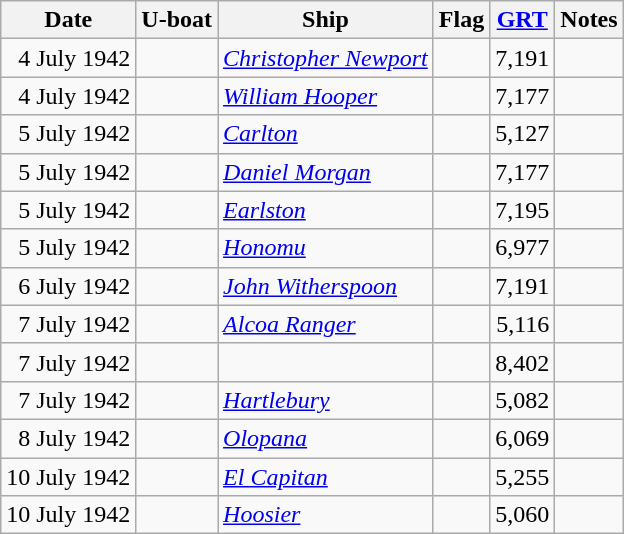<table class="wikitable">
<tr>
<th>Date</th>
<th>U-boat</th>
<th>Ship</th>
<th>Flag</th>
<th><a href='#'>GRT</a></th>
<th>Notes</th>
</tr>
<tr>
<td align="right">4 July 1942</td>
<td align="center"></td>
<td align="left"><a href='#'><em>Christopher Newport</em></a></td>
<td align="left"></td>
<td align="right">7,191</td>
<td align="left"></td>
</tr>
<tr>
<td align="right">4 July 1942</td>
<td align="center"></td>
<td align="left"><a href='#'><em>William Hooper</em></a></td>
<td align="left"></td>
<td align="right">7,177</td>
<td align="left"></td>
</tr>
<tr>
<td align="right">5 July 1942</td>
<td align="center"></td>
<td align="left"><a href='#'><em>Carlton</em></a></td>
<td align="left"></td>
<td align="right">5,127</td>
<td align="left"></td>
</tr>
<tr>
<td align="right">5 July 1942</td>
<td align="center"></td>
<td align="left"><a href='#'><em>Daniel Morgan</em></a></td>
<td align="left"></td>
<td align="right">7,177</td>
<td align="left"></td>
</tr>
<tr>
<td align="right">5 July 1942</td>
<td align="center"></td>
<td align="left"><a href='#'><em>Earlston</em></a></td>
<td align="left"></td>
<td align="right">7,195</td>
<td align="left"></td>
</tr>
<tr>
<td align="right">5 July 1942</td>
<td align="center"></td>
<td align="left"><a href='#'><em>Honomu</em></a></td>
<td align="left"></td>
<td align="right">6,977</td>
<td align="left"></td>
</tr>
<tr>
<td align="right">6 July 1942</td>
<td align="center"></td>
<td align="left"><a href='#'><em>John Witherspoon</em></a></td>
<td align="left"></td>
<td align="right">7,191</td>
<td align="left"></td>
</tr>
<tr>
<td align="right">7 July 1942</td>
<td align="center"></td>
<td align="left"><a href='#'><em>Alcoa Ranger</em></a></td>
<td align="left"></td>
<td align="right">5,116</td>
<td align="left"></td>
</tr>
<tr>
<td align="right">7 July 1942</td>
<td align="center"></td>
<td align="left"></td>
<td align="left"></td>
<td align="right">8,402</td>
<td align="left"></td>
</tr>
<tr>
<td align="right">7 July 1942</td>
<td align="center"></td>
<td align="left"><a href='#'><em>Hartlebury</em></a></td>
<td align="left"></td>
<td align="right">5,082</td>
<td align="left"></td>
</tr>
<tr>
<td align="right">8 July 1942</td>
<td align="center"></td>
<td align="left"><a href='#'><em>Olopana</em></a></td>
<td align="left"></td>
<td align="right">6,069</td>
<td align="left"></td>
</tr>
<tr>
<td align="right">10 July 1942</td>
<td align="center"></td>
<td align="left"><a href='#'><em>El Capitan</em></a></td>
<td align="left"></td>
<td align="right">5,255</td>
<td align="left"></td>
</tr>
<tr>
<td align="right">10 July 1942</td>
<td align="center"></td>
<td align="left"><a href='#'><em>Hoosier</em></a></td>
<td align="left"></td>
<td align="right">5,060</td>
<td align="left"></td>
</tr>
</table>
